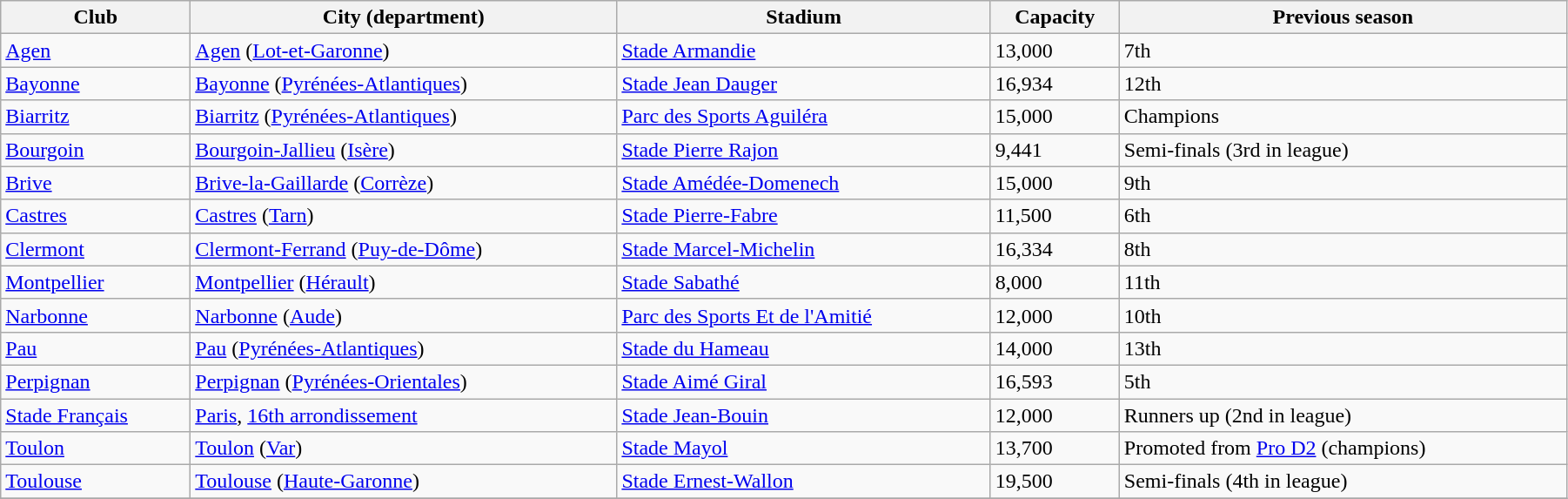<table class="wikitable sortable" width="95%">
<tr>
<th>Club</th>
<th>City (department)</th>
<th>Stadium</th>
<th>Capacity</th>
<th>Previous season</th>
</tr>
<tr>
<td><a href='#'>Agen</a></td>
<td><a href='#'>Agen</a> (<a href='#'>Lot-et-Garonne</a>)</td>
<td><a href='#'>Stade Armandie</a></td>
<td>13,000</td>
<td>7th</td>
</tr>
<tr>
<td><a href='#'>Bayonne</a></td>
<td><a href='#'>Bayonne</a> (<a href='#'>Pyrénées-Atlantiques</a>)</td>
<td><a href='#'>Stade Jean Dauger</a></td>
<td>16,934</td>
<td>12th</td>
</tr>
<tr>
<td><a href='#'>Biarritz</a></td>
<td><a href='#'>Biarritz</a> (<a href='#'>Pyrénées-Atlantiques</a>)</td>
<td><a href='#'>Parc des Sports Aguiléra</a></td>
<td>15,000</td>
<td>Champions</td>
</tr>
<tr>
<td><a href='#'>Bourgoin</a></td>
<td><a href='#'>Bourgoin-Jallieu</a> (<a href='#'>Isère</a>)</td>
<td><a href='#'>Stade Pierre Rajon</a></td>
<td>9,441</td>
<td>Semi-finals (3rd in league)</td>
</tr>
<tr>
<td><a href='#'>Brive</a></td>
<td><a href='#'>Brive-la-Gaillarde</a> (<a href='#'>Corrèze</a>)</td>
<td><a href='#'>Stade Amédée-Domenech</a></td>
<td>15,000</td>
<td>9th</td>
</tr>
<tr>
<td><a href='#'>Castres</a></td>
<td><a href='#'>Castres</a> (<a href='#'>Tarn</a>)</td>
<td><a href='#'>Stade Pierre-Fabre</a></td>
<td>11,500</td>
<td>6th</td>
</tr>
<tr>
<td><a href='#'>Clermont</a></td>
<td><a href='#'>Clermont-Ferrand</a> (<a href='#'>Puy-de-Dôme</a>)</td>
<td><a href='#'>Stade Marcel-Michelin</a></td>
<td>16,334</td>
<td>8th</td>
</tr>
<tr>
<td><a href='#'>Montpellier</a></td>
<td><a href='#'>Montpellier</a> (<a href='#'>Hérault</a>)</td>
<td><a href='#'>Stade Sabathé</a></td>
<td>8,000</td>
<td>11th</td>
</tr>
<tr>
<td><a href='#'>Narbonne</a></td>
<td><a href='#'>Narbonne</a> (<a href='#'>Aude</a>)</td>
<td><a href='#'>Parc des Sports Et de l'Amitié</a></td>
<td>12,000</td>
<td>10th</td>
</tr>
<tr>
<td><a href='#'>Pau</a></td>
<td><a href='#'>Pau</a> (<a href='#'>Pyrénées-Atlantiques</a>)</td>
<td><a href='#'>Stade du Hameau</a></td>
<td>14,000</td>
<td>13th</td>
</tr>
<tr>
<td><a href='#'>Perpignan</a></td>
<td><a href='#'>Perpignan</a> (<a href='#'>Pyrénées-Orientales</a>)</td>
<td><a href='#'>Stade Aimé Giral</a></td>
<td>16,593</td>
<td>5th</td>
</tr>
<tr>
<td><a href='#'>Stade Français</a></td>
<td><a href='#'>Paris</a>, <a href='#'>16th arrondissement</a></td>
<td><a href='#'>Stade Jean-Bouin</a></td>
<td>12,000</td>
<td>Runners up (2nd in league)</td>
</tr>
<tr>
<td><a href='#'>Toulon</a></td>
<td><a href='#'>Toulon</a> (<a href='#'>Var</a>)</td>
<td><a href='#'>Stade Mayol</a></td>
<td>13,700</td>
<td>Promoted from <a href='#'>Pro D2</a> (champions)</td>
</tr>
<tr>
<td><a href='#'>Toulouse</a></td>
<td><a href='#'>Toulouse</a> (<a href='#'>Haute-Garonne</a>)</td>
<td><a href='#'>Stade Ernest-Wallon</a></td>
<td>19,500</td>
<td>Semi-finals (4th in league)</td>
</tr>
<tr>
</tr>
</table>
